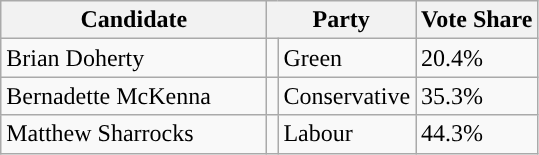<table class="wikitable">
<tr>
<th width="170">Candidate</th>
<th colspan="2">Party</th>
<th>Vote Share</th>
</tr>
<tr>
<td>Brian Doherty</td>
<td style="color:inherit;background:"></td>
<td>Green</td>
<td>20.4%</td>
</tr>
<tr>
<td>Bernadette McKenna</td>
<td style="color:inherit;background:"></td>
<td>Conservative</td>
<td>35.3%</td>
</tr>
<tr>
<td>Matthew Sharrocks</td>
<td style="color:inherit;background:"></td>
<td>Labour</td>
<td>44.3%</td>
</tr>
</table>
